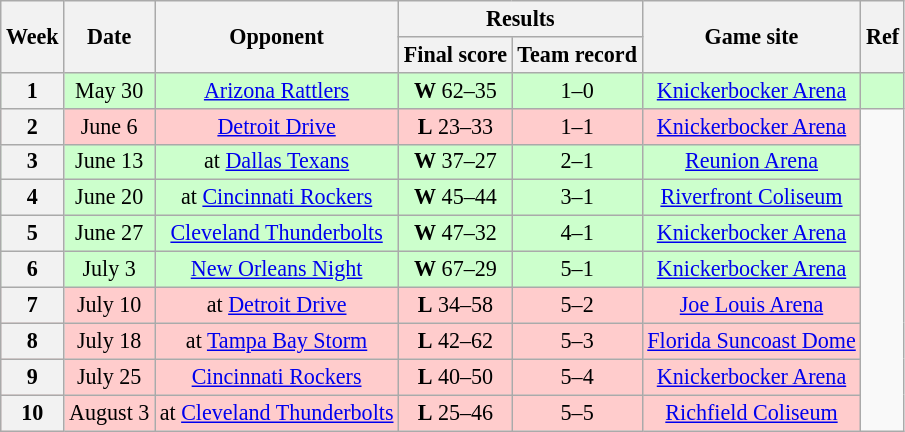<table class="wikitable" style="font-size: 92%;" align="center">
<tr>
<th rowspan="2">Week</th>
<th rowspan="2">Date</th>
<th rowspan="2">Opponent</th>
<th colspan="2">Results</th>
<th rowspan="2">Game site</th>
<th rowspan="2">Ref</th>
</tr>
<tr>
<th>Final score</th>
<th>Team record</th>
</tr>
<tr style="background:#cfc">
<th>1</th>
<td style="text-align:center;">May 30</td>
<td style="text-align:center;"><a href='#'>Arizona Rattlers</a></td>
<td style="text-align:center;"><strong>W</strong> 62–35</td>
<td style="text-align:center;">1–0</td>
<td style="text-align:center;"><a href='#'>Knickerbocker Arena</a></td>
<td style="text-align:center;"></td>
</tr>
<tr style="background:#fcc">
<th>2</th>
<td style="text-align:center;">June 6</td>
<td style="text-align:center;"><a href='#'>Detroit Drive</a></td>
<td style="text-align:center;"><strong>L</strong> 23–33</td>
<td style="text-align:center;">1–1</td>
<td style="text-align:center;"><a href='#'>Knickerbocker Arena</a></td>
</tr>
<tr style="background:#cfc">
<th>3</th>
<td style="text-align:center;">June 13</td>
<td style="text-align:center;">at <a href='#'>Dallas Texans</a></td>
<td style="text-align:center;"><strong>W</strong> 37–27</td>
<td style="text-align:center;">2–1</td>
<td style="text-align:center;"><a href='#'>Reunion Arena</a></td>
</tr>
<tr style="background:#cfc">
<th>4</th>
<td style="text-align:center;">June 20</td>
<td style="text-align:center;">at <a href='#'>Cincinnati Rockers</a></td>
<td style="text-align:center;"><strong>W</strong> 45–44</td>
<td style="text-align:center;">3–1</td>
<td style="text-align:center;"><a href='#'>Riverfront Coliseum</a></td>
</tr>
<tr style="background:#cfc">
<th>5</th>
<td style="text-align:center;">June 27</td>
<td style="text-align:center;"><a href='#'>Cleveland Thunderbolts</a></td>
<td style="text-align:center;"><strong>W</strong> 47–32</td>
<td style="text-align:center;">4–1</td>
<td style="text-align:center;"><a href='#'>Knickerbocker Arena</a></td>
</tr>
<tr style="background:#cfc">
<th>6</th>
<td style="text-align:center;">July 3</td>
<td style="text-align:center;"><a href='#'>New Orleans Night</a></td>
<td style="text-align:center;"><strong>W</strong> 67–29</td>
<td style="text-align:center;">5–1</td>
<td style="text-align:center;"><a href='#'>Knickerbocker Arena</a></td>
</tr>
<tr style="background:#fcc">
<th>7</th>
<td style="text-align:center;">July 10</td>
<td style="text-align:center;">at <a href='#'>Detroit Drive</a></td>
<td style="text-align:center;"><strong>L</strong> 34–58</td>
<td style="text-align:center;">5–2</td>
<td style="text-align:center;"><a href='#'>Joe Louis Arena</a></td>
</tr>
<tr style="background:#fcc">
<th>8</th>
<td style="text-align:center;">July 18</td>
<td style="text-align:center;">at <a href='#'>Tampa Bay Storm</a></td>
<td style="text-align:center;"><strong>L</strong> 42–62</td>
<td style="text-align:center;">5–3</td>
<td style="text-align:center;"><a href='#'>Florida Suncoast Dome</a></td>
</tr>
<tr style="background:#fcc">
<th>9</th>
<td style="text-align:center;">July 25</td>
<td style="text-align:center;"><a href='#'>Cincinnati Rockers</a></td>
<td style="text-align:center;"><strong>L</strong> 40–50</td>
<td style="text-align:center;">5–4</td>
<td style="text-align:center;"><a href='#'>Knickerbocker Arena</a></td>
</tr>
<tr style="background:#fcc">
<th>10</th>
<td style="text-align:center;">August 3</td>
<td style="text-align:center;">at <a href='#'>Cleveland Thunderbolts</a></td>
<td style="text-align:center;"><strong>L</strong> 25–46</td>
<td style="text-align:center;">5–5</td>
<td style="text-align:center;"><a href='#'>Richfield Coliseum</a></td>
</tr>
</table>
